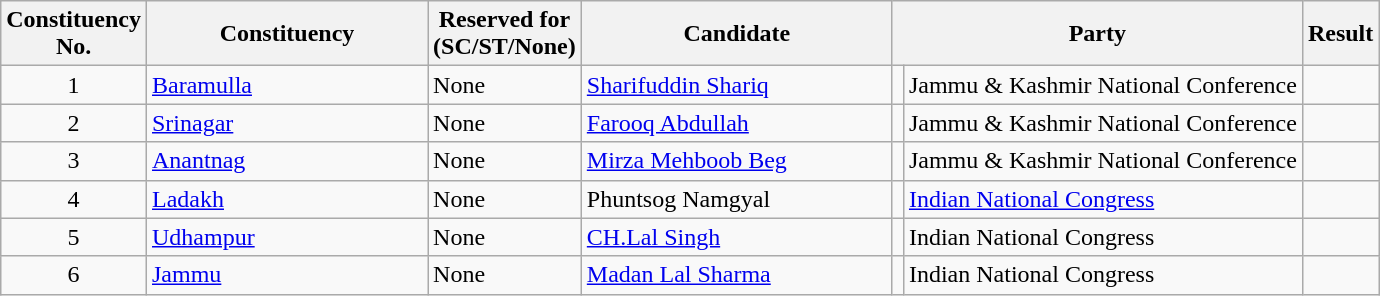<table class= "wikitable sortable">
<tr>
<th>Constituency <br> No.</th>
<th style="width:180px;">Constituency</th>
<th>Reserved for<br>(SC/ST/None)</th>
<th style="width:200px;">Candidate</th>
<th colspan="2">Party</th>
<th>Result</th>
</tr>
<tr>
<td align="center">1</td>
<td><a href='#'>Baramulla</a></td>
<td>None</td>
<td><a href='#'>Sharifuddin Shariq</a></td>
<td bgcolor=></td>
<td>Jammu & Kashmir National Conference</td>
<td></td>
</tr>
<tr>
<td align="center">2</td>
<td><a href='#'>Srinagar</a></td>
<td>None</td>
<td><a href='#'>Farooq Abdullah</a></td>
<td bgcolor=></td>
<td>Jammu & Kashmir National Conference</td>
<td></td>
</tr>
<tr>
<td align="center">3</td>
<td><a href='#'>Anantnag</a></td>
<td>None</td>
<td><a href='#'>Mirza Mehboob Beg</a></td>
<td bgcolor=></td>
<td>Jammu & Kashmir National Conference</td>
<td></td>
</tr>
<tr>
<td align="center">4</td>
<td><a href='#'>Ladakh</a></td>
<td>None</td>
<td>Phuntsog Namgyal</td>
<td bgcolor=></td>
<td><a href='#'>Indian National Congress</a></td>
<td></td>
</tr>
<tr>
<td align="center">5</td>
<td><a href='#'>Udhampur</a></td>
<td>None</td>
<td><a href='#'>CH.Lal Singh</a></td>
<td bgcolor=></td>
<td>Indian National Congress</td>
<td></td>
</tr>
<tr>
<td align="center">6</td>
<td><a href='#'>Jammu</a></td>
<td>None</td>
<td><a href='#'>Madan Lal Sharma</a></td>
<td bgcolor=></td>
<td>Indian National Congress</td>
<td></td>
</tr>
</table>
